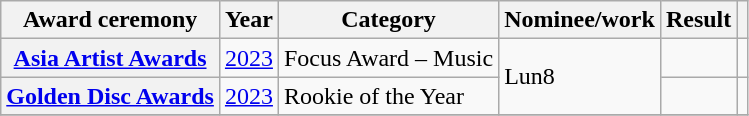<table class="wikitable plainrowheaders sortable">
<tr>
<th scope="col">Award ceremony </th>
<th scope="col">Year</th>
<th scope="col">Category </th>
<th scope="col">Nominee/work</th>
<th scope="col">Result</th>
<th scope="col" class="unsortable"></th>
</tr>
<tr>
<th scope="row"><a href='#'>Asia Artist Awards</a></th>
<td style="text-align:center"><a href='#'>2023</a></td>
<td>Focus Award – Music</td>
<td rowspan="2">Lun8</td>
<td></td>
<td style="text-align:center"></td>
</tr>
<tr>
<th scope="row"><a href='#'>Golden Disc Awards</a></th>
<td style="text-align:center"><a href='#'>2023</a></td>
<td>Rookie of the Year</td>
<td></td>
<td style="text-align:center"></td>
</tr>
<tr>
</tr>
</table>
